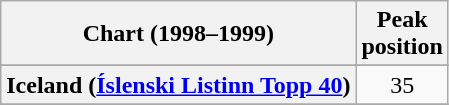<table class="wikitable sortable plainrowheaders" style="text-align:center">
<tr>
<th scope="col">Chart (1998–1999)</th>
<th scope="col">Peak<br>position</th>
</tr>
<tr>
</tr>
<tr>
<th scope="row">Iceland (<a href='#'>Íslenski Listinn Topp 40</a>)</th>
<td>35</td>
</tr>
<tr>
</tr>
<tr>
</tr>
<tr>
</tr>
</table>
